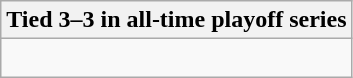<table class="wikitable collapsible collapsed">
<tr>
<th>Tied 3–3 in all-time playoff series</th>
</tr>
<tr>
<td><br>




</td>
</tr>
</table>
